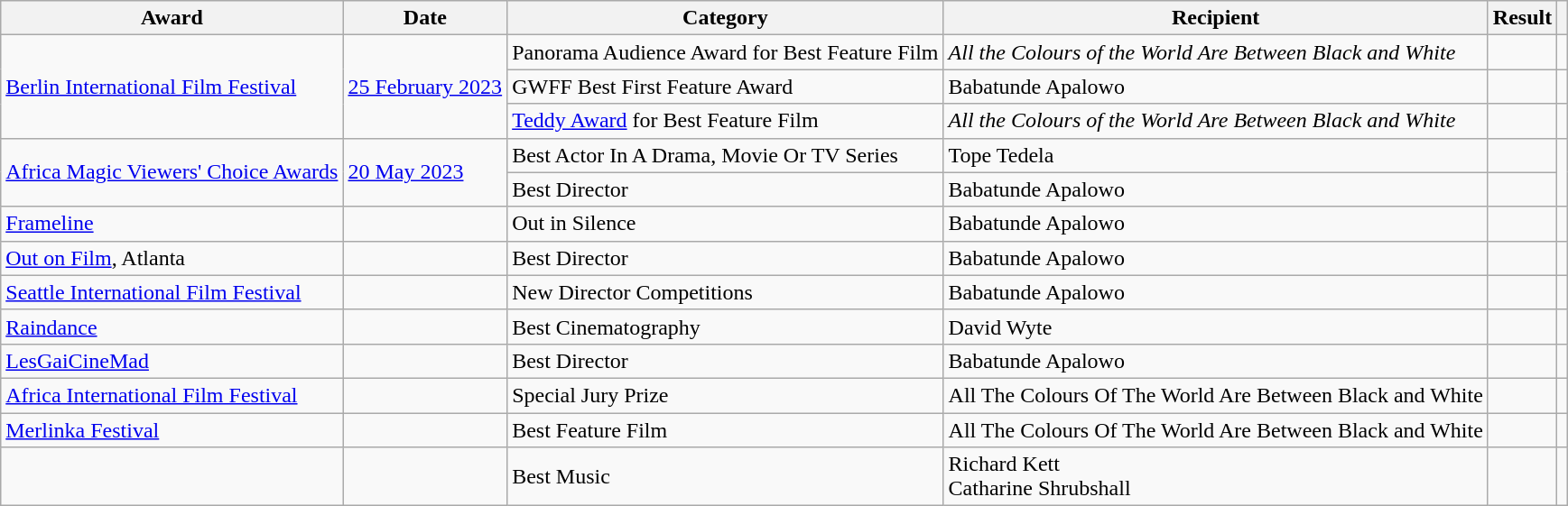<table class="wikitable sortable plainrowheaders">
<tr>
<th>Award</th>
<th>Date</th>
<th>Category</th>
<th>Recipient</th>
<th>Result</th>
<th></th>
</tr>
<tr>
<td scope="row" rowspan="3"><a href='#'>Berlin International Film Festival</a></td>
<td rowspan="3"><a href='#'>25 February 2023</a></td>
<td>Panorama Audience Award for Best Feature Film</td>
<td rowspan="1"><em>All the Colours of the World Are Between Black and White</em></td>
<td></td>
<td align="center" rowspan="1"></td>
</tr>
<tr>
<td>GWFF Best First Feature Award</td>
<td>Babatunde Apalowo</td>
<td></td>
<td align="center"></td>
</tr>
<tr>
<td><a href='#'>Teddy Award</a> for Best Feature Film</td>
<td><em>All the Colours of the World Are Between Black and White</em></td>
<td></td>
<td align="center" rowspan="1"></td>
</tr>
<tr>
<td rowspan="2"><a href='#'>Africa Magic Viewers' Choice Awards</a></td>
<td rowspan="2"><a href='#'>20 May 2023</a></td>
<td>Best Actor In A Drama, Movie Or TV Series</td>
<td>Tope Tedela</td>
<td></td>
<td rowspan="2"></td>
</tr>
<tr>
<td>Best Director</td>
<td>Babatunde Apalowo</td>
<td></td>
</tr>
<tr>
<td><a href='#'>Frameline</a></td>
<td></td>
<td>Out in Silence</td>
<td>Babatunde Apalowo</td>
<td></td>
<td></td>
</tr>
<tr>
<td><a href='#'>Out on Film</a>, Atlanta</td>
<td></td>
<td>Best Director</td>
<td>Babatunde Apalowo</td>
<td></td>
<td></td>
</tr>
<tr>
<td><a href='#'>Seattle International Film Festival</a></td>
<td></td>
<td>New Director Competitions</td>
<td>Babatunde Apalowo</td>
<td></td>
<td></td>
</tr>
<tr>
<td><a href='#'>Raindance</a></td>
<td></td>
<td>Best Cinematography</td>
<td>David Wyte</td>
<td></td>
<td></td>
</tr>
<tr>
<td><a href='#'>LesGaiCineMad</a></td>
<td></td>
<td>Best Director</td>
<td>Babatunde Apalowo</td>
<td></td>
<td></td>
</tr>
<tr>
<td><a href='#'>Africa International Film Festival</a></td>
<td></td>
<td>Special Jury Prize</td>
<td>All The Colours Of The World Are Between Black and White</td>
<td></td>
<td></td>
</tr>
<tr>
<td><a href='#'>Merlinka Festival</a></td>
<td></td>
<td>Best Feature Film</td>
<td>All The Colours Of The World Are Between Black and White</td>
<td></td>
<td></td>
</tr>
<tr>
<td></td>
<td></td>
<td>Best Music</td>
<td>Richard Kett<br>Catharine Shrubshall</td>
<td></td>
<td></td>
</tr>
</table>
